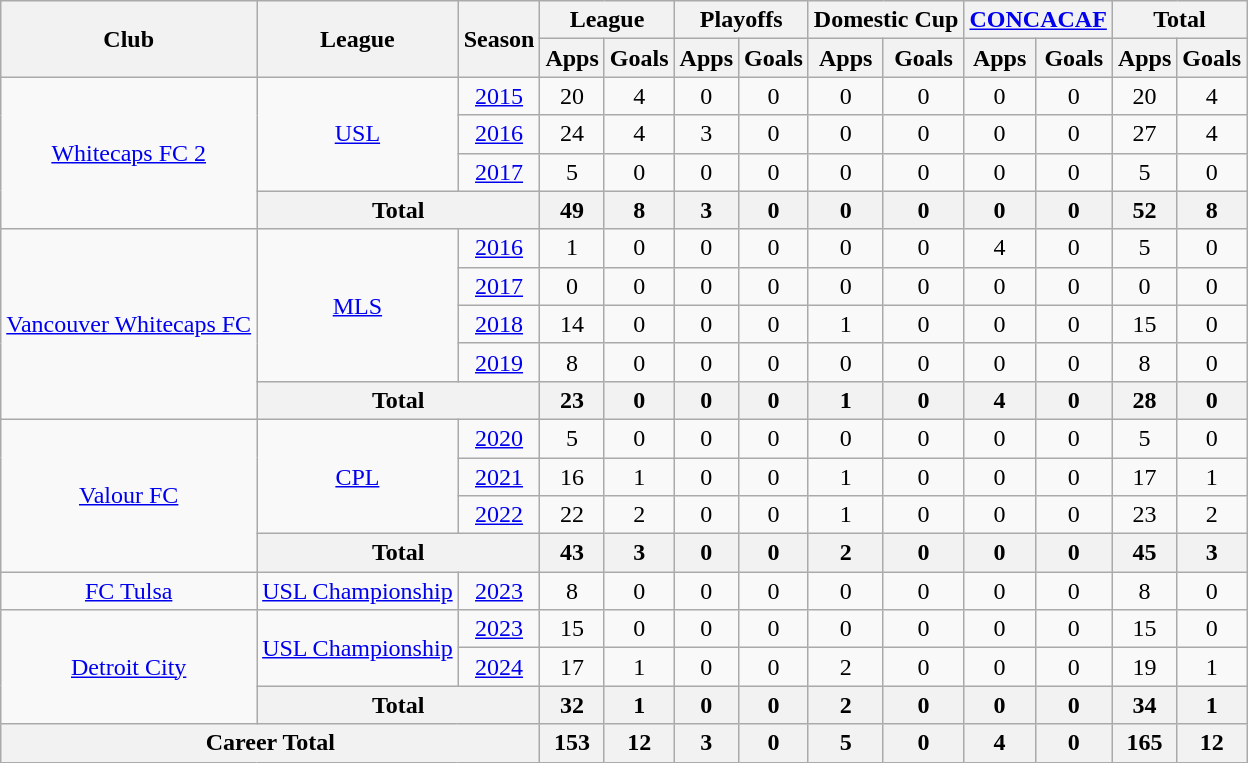<table class="wikitable" style="text-align: center;">
<tr>
<th rowspan="2">Club</th>
<th rowspan="2">League</th>
<th rowspan="2">Season</th>
<th colspan="2">League</th>
<th colspan="2">Playoffs</th>
<th colspan="2">Domestic Cup</th>
<th colspan="2"><a href='#'>CONCACAF</a></th>
<th colspan="2">Total</th>
</tr>
<tr>
<th>Apps</th>
<th>Goals</th>
<th>Apps</th>
<th>Goals</th>
<th>Apps</th>
<th>Goals</th>
<th>Apps</th>
<th>Goals</th>
<th>Apps</th>
<th>Goals</th>
</tr>
<tr>
<td rowspan="4"><a href='#'>Whitecaps FC 2</a></td>
<td rowspan="3"><a href='#'>USL</a></td>
<td><a href='#'>2015</a></td>
<td>20</td>
<td>4</td>
<td>0</td>
<td>0</td>
<td>0</td>
<td>0</td>
<td>0</td>
<td>0</td>
<td>20</td>
<td>4</td>
</tr>
<tr>
<td><a href='#'>2016</a></td>
<td>24</td>
<td>4</td>
<td>3</td>
<td>0</td>
<td>0</td>
<td>0</td>
<td>0</td>
<td>0</td>
<td>27</td>
<td>4</td>
</tr>
<tr>
<td><a href='#'>2017</a></td>
<td>5</td>
<td>0</td>
<td>0</td>
<td>0</td>
<td>0</td>
<td>0</td>
<td>0</td>
<td>0</td>
<td>5</td>
<td>0</td>
</tr>
<tr>
<th colspan="2">Total</th>
<th>49</th>
<th>8</th>
<th>3</th>
<th>0</th>
<th>0</th>
<th>0</th>
<th>0</th>
<th>0</th>
<th>52</th>
<th>8</th>
</tr>
<tr>
<td rowspan="5"><a href='#'>Vancouver Whitecaps FC</a></td>
<td rowspan="4"><a href='#'>MLS</a></td>
<td><a href='#'>2016</a></td>
<td>1</td>
<td>0</td>
<td>0</td>
<td>0</td>
<td>0</td>
<td>0</td>
<td>4</td>
<td>0</td>
<td>5</td>
<td>0</td>
</tr>
<tr>
<td><a href='#'>2017</a></td>
<td>0</td>
<td>0</td>
<td>0</td>
<td>0</td>
<td>0</td>
<td>0</td>
<td>0</td>
<td>0</td>
<td>0</td>
<td>0</td>
</tr>
<tr>
<td><a href='#'>2018</a></td>
<td>14</td>
<td>0</td>
<td>0</td>
<td>0</td>
<td>1</td>
<td>0</td>
<td>0</td>
<td>0</td>
<td>15</td>
<td>0</td>
</tr>
<tr>
<td><a href='#'>2019</a></td>
<td>8</td>
<td>0</td>
<td>0</td>
<td>0</td>
<td>0</td>
<td>0</td>
<td>0</td>
<td>0</td>
<td>8</td>
<td>0</td>
</tr>
<tr>
<th colspan="2">Total</th>
<th>23</th>
<th>0</th>
<th>0</th>
<th>0</th>
<th>1</th>
<th>0</th>
<th>4</th>
<th>0</th>
<th>28</th>
<th>0</th>
</tr>
<tr>
<td rowspan="4"><a href='#'>Valour FC</a></td>
<td rowspan="3"><a href='#'>CPL</a></td>
<td><a href='#'>2020</a></td>
<td>5</td>
<td>0</td>
<td>0</td>
<td>0</td>
<td>0</td>
<td>0</td>
<td>0</td>
<td>0</td>
<td>5</td>
<td>0</td>
</tr>
<tr>
<td><a href='#'>2021</a></td>
<td>16</td>
<td>1</td>
<td>0</td>
<td>0</td>
<td>1</td>
<td>0</td>
<td>0</td>
<td>0</td>
<td>17</td>
<td>1</td>
</tr>
<tr>
<td><a href='#'>2022</a></td>
<td>22</td>
<td>2</td>
<td>0</td>
<td>0</td>
<td>1</td>
<td>0</td>
<td>0</td>
<td>0</td>
<td>23</td>
<td>2</td>
</tr>
<tr>
<th colspan="2">Total</th>
<th>43</th>
<th>3</th>
<th>0</th>
<th>0</th>
<th>2</th>
<th>0</th>
<th>0</th>
<th>0</th>
<th>45</th>
<th>3</th>
</tr>
<tr>
<td><a href='#'>FC Tulsa</a></td>
<td><a href='#'>USL Championship</a></td>
<td><a href='#'>2023</a></td>
<td>8</td>
<td>0</td>
<td>0</td>
<td>0</td>
<td>0</td>
<td>0</td>
<td>0</td>
<td>0</td>
<td>8</td>
<td>0</td>
</tr>
<tr>
<td rowspan="3"><a href='#'>Detroit City</a></td>
<td rowspan="2"><a href='#'>USL Championship</a></td>
<td><a href='#'>2023</a></td>
<td>15</td>
<td>0</td>
<td>0</td>
<td>0</td>
<td>0</td>
<td>0</td>
<td>0</td>
<td>0</td>
<td>15</td>
<td>0</td>
</tr>
<tr>
<td><a href='#'>2024</a></td>
<td>17</td>
<td>1</td>
<td>0</td>
<td>0</td>
<td>2</td>
<td>0</td>
<td>0</td>
<td>0</td>
<td>19</td>
<td>1</td>
</tr>
<tr>
<th colspan="2">Total</th>
<th>32</th>
<th>1</th>
<th>0</th>
<th>0</th>
<th>2</th>
<th>0</th>
<th>0</th>
<th>0</th>
<th>34</th>
<th>1</th>
</tr>
<tr>
<th colspan="3">Career Total</th>
<th>153</th>
<th>12</th>
<th>3</th>
<th>0</th>
<th>5</th>
<th>0</th>
<th>4</th>
<th>0</th>
<th>165</th>
<th>12</th>
</tr>
</table>
